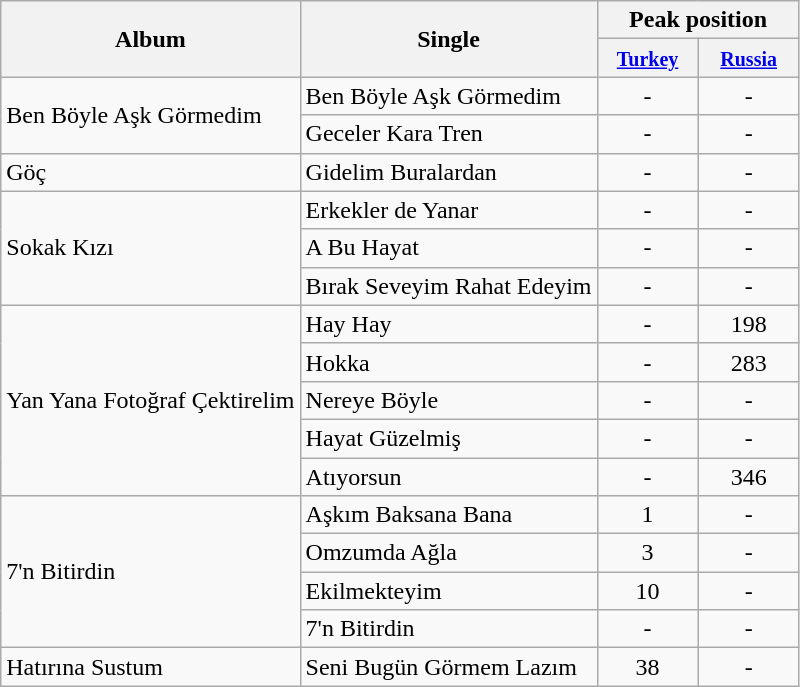<table class="wikitable">
<tr>
<th rowspan="2">Album</th>
<th rowspan="2">Single</th>
<th colspan="2">Peak position</th>
</tr>
<tr>
<th width="60"><small><a href='#'>Turkey</a></small></th>
<th width="60"><small><a href='#'>Russia</a></small></th>
</tr>
<tr>
<td rowspan="2">Ben Böyle Aşk Görmedim</td>
<td>Ben Böyle Aşk Görmedim</td>
<td align="center">-</td>
<td align="center">-</td>
</tr>
<tr>
<td>Geceler Kara Tren</td>
<td align="center">-</td>
<td align="center">-</td>
</tr>
<tr>
<td>Göç</td>
<td>Gidelim Buralardan</td>
<td align="center">-</td>
<td align="center">-</td>
</tr>
<tr>
<td rowspan="3">Sokak Kızı</td>
<td>Erkekler de Yanar</td>
<td align="center">-</td>
<td align="center">-</td>
</tr>
<tr>
<td>A Bu Hayat</td>
<td align="center">-</td>
<td align="center">-</td>
</tr>
<tr>
<td>Bırak Seveyim Rahat Edeyim</td>
<td align="center">-</td>
<td align="center">-</td>
</tr>
<tr>
<td rowspan="5">Yan Yana Fotoğraf Çektirelim</td>
<td align="left">Hay Hay</td>
<td align="center">-</td>
<td align="center">198</td>
</tr>
<tr>
<td>Hokka</td>
<td align="center">-</td>
<td align="center">283</td>
</tr>
<tr>
<td>Nereye Böyle</td>
<td align="center">-</td>
<td align="center">-</td>
</tr>
<tr>
<td>Hayat Güzelmiş</td>
<td align="center">-</td>
<td align="center">-</td>
</tr>
<tr>
<td>Atıyorsun</td>
<td align="center">-</td>
<td align="center">346</td>
</tr>
<tr>
<td rowspan="4">7'n Bitirdin</td>
<td>Aşkım Baksana Bana</td>
<td align="center">1</td>
<td align="center">-</td>
</tr>
<tr>
<td>Omzumda Ağla</td>
<td align="center">3</td>
<td align="center">-</td>
</tr>
<tr>
<td>Ekilmekteyim</td>
<td align="center">10</td>
<td align="center">-</td>
</tr>
<tr>
<td>7'n Bitirdin</td>
<td align="center">-</td>
<td align="center">-</td>
</tr>
<tr>
<td>Hatırına Sustum</td>
<td>Seni Bugün Görmem Lazım</td>
<td align="center">38</td>
<td align="center">-</td>
</tr>
</table>
